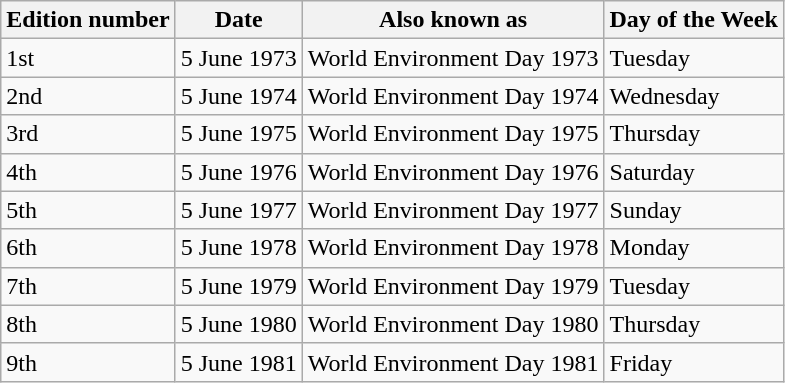<table class="wikitable sortable">
<tr>
<th>Edition number</th>
<th>Date</th>
<th>Also known as</th>
<th>Day of the Week</th>
</tr>
<tr>
<td>1st</td>
<td>5 June 1973</td>
<td>World Environment Day 1973</td>
<td>Tuesday</td>
</tr>
<tr>
<td>2nd</td>
<td>5 June 1974</td>
<td>World Environment Day 1974</td>
<td>Wednesday</td>
</tr>
<tr>
<td>3rd</td>
<td>5 June 1975</td>
<td>World Environment Day 1975</td>
<td>Thursday</td>
</tr>
<tr>
<td>4th</td>
<td>5 June 1976</td>
<td>World Environment Day 1976</td>
<td>Saturday</td>
</tr>
<tr>
<td>5th</td>
<td>5 June 1977</td>
<td>World Environment Day 1977</td>
<td>Sunday</td>
</tr>
<tr>
<td>6th</td>
<td>5 June 1978</td>
<td>World Environment Day 1978</td>
<td>Monday</td>
</tr>
<tr>
<td>7th</td>
<td>5 June 1979</td>
<td>World Environment Day 1979</td>
<td>Tuesday</td>
</tr>
<tr>
<td>8th</td>
<td>5 June 1980</td>
<td>World Environment Day 1980</td>
<td>Thursday</td>
</tr>
<tr>
<td>9th</td>
<td>5 June 1981</td>
<td>World Environment Day 1981</td>
<td>Friday</td>
</tr>
</table>
